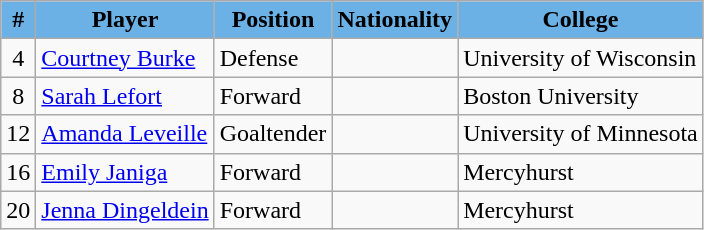<table class="wikitable">
<tr style="text-align:center; background:#6BB1E5; color:#000;">
<td><strong>#</strong></td>
<td><strong>Player</strong></td>
<td><strong>Position</strong></td>
<td><strong>Nationality</strong></td>
<td><strong>College</strong></td>
</tr>
<tr>
<td style="text-align:center;">4</td>
<td><a href='#'>Courtney Burke</a></td>
<td>Defense</td>
<td></td>
<td>University of Wisconsin</td>
</tr>
<tr>
<td style="text-align:center;">8</td>
<td><a href='#'>Sarah Lefort</a></td>
<td>Forward</td>
<td></td>
<td>Boston University</td>
</tr>
<tr>
<td style="text-align:center;">12</td>
<td><a href='#'>Amanda Leveille</a></td>
<td>Goaltender</td>
<td></td>
<td>University of Minnesota</td>
</tr>
<tr>
<td style="text-align:center;">16</td>
<td><a href='#'>Emily Janiga</a></td>
<td>Forward</td>
<td></td>
<td>Mercyhurst</td>
</tr>
<tr>
<td style="text-align:center;">20</td>
<td><a href='#'>Jenna Dingeldein</a></td>
<td>Forward</td>
<td></td>
<td>Mercyhurst</td>
</tr>
</table>
